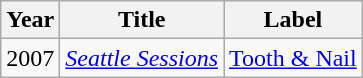<table class="wikitable">
<tr>
<th>Year</th>
<th>Title</th>
<th>Label</th>
</tr>
<tr>
<td>2007</td>
<td><em><a href='#'>Seattle Sessions</a></em></td>
<td><a href='#'>Tooth & Nail</a></td>
</tr>
</table>
